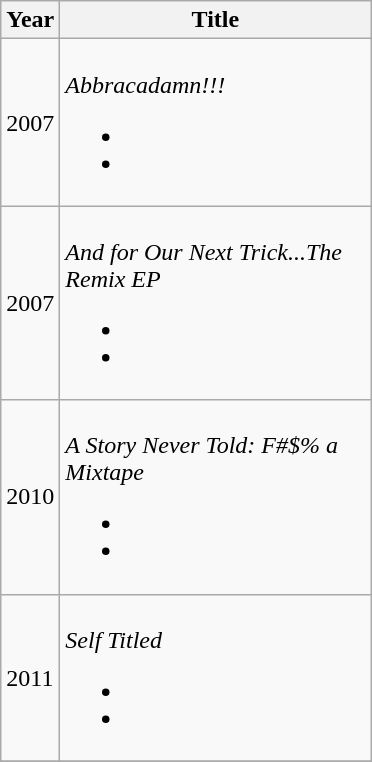<table class="wikitable">
<tr>
<th rowspan="1">Year</th>
<th rowspan="1" width="200">Title</th>
</tr>
<tr>
<td>2007</td>
<td><br><em>Abbracadamn!!!</em><ul><li></li><li></li></ul></td>
</tr>
<tr>
<td>2007</td>
<td><br><em>And for Our Next Trick...The Remix EP</em><ul><li></li><li></li></ul></td>
</tr>
<tr>
<td>2010</td>
<td><br><em>A Story Never Told: F#$% a Mixtape</em><ul><li></li><li></li></ul></td>
</tr>
<tr>
<td>2011</td>
<td><br><em>Self Titled</em><ul><li></li><li></li></ul></td>
</tr>
<tr>
</tr>
</table>
